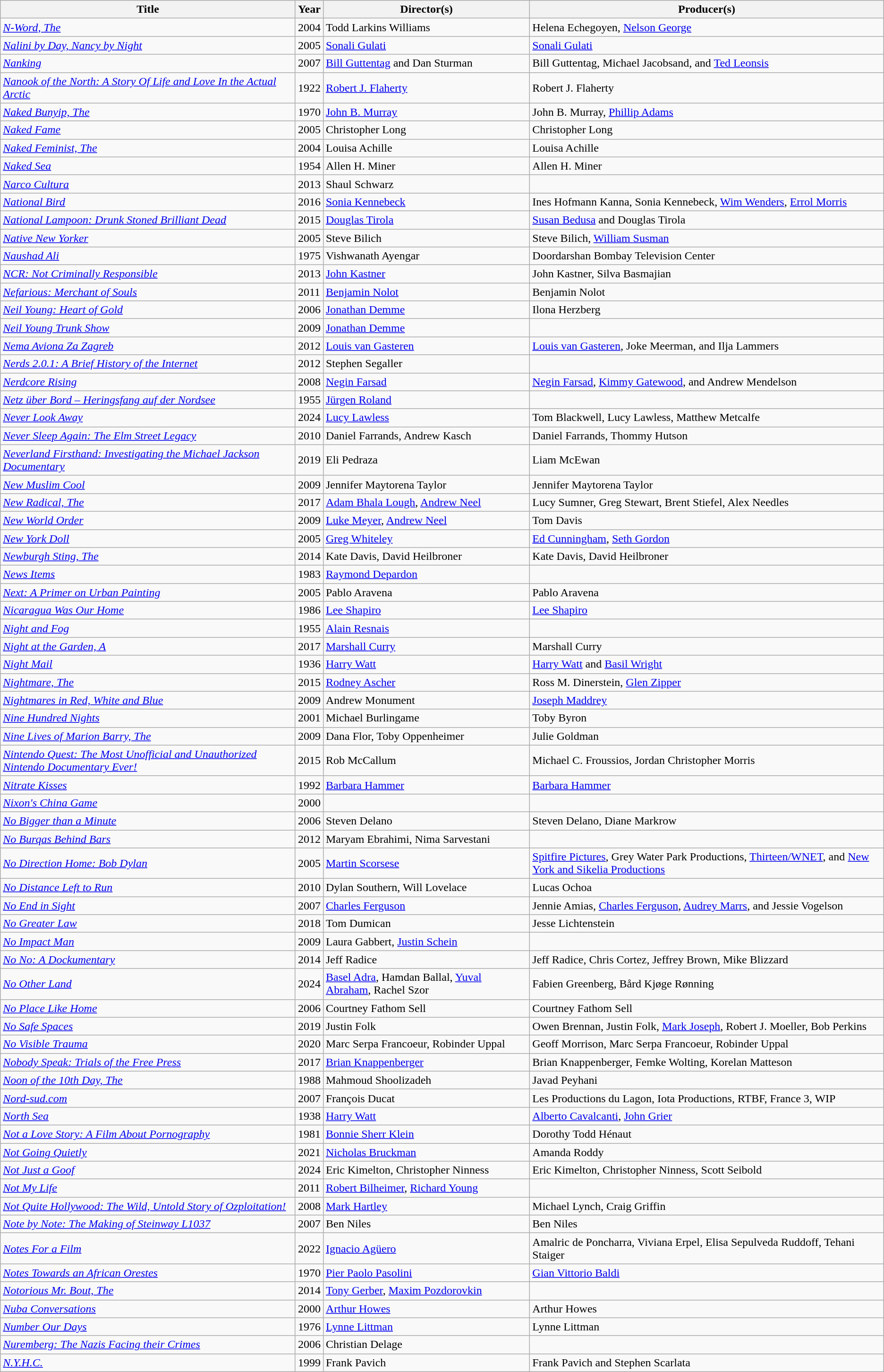<table class="wikitable sortable">
<tr>
<th>Title</th>
<th>Year</th>
<th>Director(s)</th>
<th>Producer(s)</th>
</tr>
<tr>
<td><em><a href='#'>N-Word, The</a></em></td>
<td>2004</td>
<td>Todd Larkins Williams</td>
<td>Helena Echegoyen, <a href='#'>Nelson George</a></td>
</tr>
<tr>
<td><em><a href='#'>Nalini by Day, Nancy by Night</a></em></td>
<td>2005</td>
<td><a href='#'>Sonali Gulati</a></td>
<td><a href='#'>Sonali Gulati</a></td>
</tr>
<tr>
<td><em><a href='#'>Nanking</a></em></td>
<td>2007</td>
<td><a href='#'>Bill Guttentag</a> and Dan Sturman</td>
<td>Bill Guttentag, Michael Jacobsand, and <a href='#'>Ted Leonsis</a></td>
</tr>
<tr>
<td><em><a href='#'>Nanook of the North: A Story Of Life and Love In the Actual Arctic</a></em></td>
<td>1922</td>
<td><a href='#'>Robert J. Flaherty</a></td>
<td>Robert J. Flaherty</td>
</tr>
<tr>
<td><em><a href='#'>Naked Bunyip, The</a></em></td>
<td>1970</td>
<td><a href='#'>John B. Murray</a></td>
<td>John B. Murray, <a href='#'>Phillip Adams</a></td>
</tr>
<tr>
<td><em><a href='#'>Naked Fame</a></em></td>
<td>2005</td>
<td>Christopher Long</td>
<td>Christopher Long</td>
</tr>
<tr>
<td><em><a href='#'>Naked Feminist, The</a></em></td>
<td>2004</td>
<td>Louisa Achille</td>
<td>Louisa Achille</td>
</tr>
<tr>
<td><em><a href='#'>Naked Sea</a></em></td>
<td>1954</td>
<td>Allen H. Miner</td>
<td>Allen H. Miner</td>
</tr>
<tr>
<td><em><a href='#'>Narco Cultura</a></em></td>
<td>2013</td>
<td>Shaul Schwarz</td>
<td></td>
</tr>
<tr>
<td><em><a href='#'>National Bird</a></em></td>
<td>2016</td>
<td><a href='#'>Sonia Kennebeck</a></td>
<td>Ines Hofmann Kanna, Sonia Kennebeck, <a href='#'>Wim Wenders</a>, <a href='#'>Errol Morris</a></td>
</tr>
<tr>
<td><em><a href='#'>National Lampoon: Drunk Stoned Brilliant Dead</a></em></td>
<td>2015</td>
<td><a href='#'>Douglas Tirola</a></td>
<td><a href='#'>Susan Bedusa</a> and Douglas Tirola</td>
</tr>
<tr>
<td><em><a href='#'>Native New Yorker</a></em></td>
<td>2005</td>
<td>Steve Bilich</td>
<td>Steve Bilich, <a href='#'>William Susman</a></td>
</tr>
<tr>
<td><em><a href='#'>Naushad Ali</a></em></td>
<td>1975</td>
<td>Vishwanath Ayengar</td>
<td>Doordarshan Bombay Television Center</td>
</tr>
<tr>
<td><em><a href='#'>NCR: Not Criminally Responsible</a></em></td>
<td>2013</td>
<td><a href='#'>John Kastner</a></td>
<td>John Kastner, Silva Basmajian</td>
</tr>
<tr>
<td><em><a href='#'>Nefarious: Merchant of Souls</a></em></td>
<td>2011</td>
<td><a href='#'>Benjamin Nolot</a></td>
<td>Benjamin Nolot</td>
</tr>
<tr>
<td><em><a href='#'>Neil Young: Heart of Gold</a></em></td>
<td>2006</td>
<td><a href='#'>Jonathan Demme</a></td>
<td>Ilona Herzberg</td>
</tr>
<tr>
<td><em><a href='#'>Neil Young Trunk Show</a></em></td>
<td>2009</td>
<td><a href='#'>Jonathan Demme</a></td>
<td></td>
</tr>
<tr>
<td><em><a href='#'>Nema Aviona Za Zagreb</a></em></td>
<td>2012</td>
<td><a href='#'>Louis van Gasteren</a></td>
<td><a href='#'>Louis van Gasteren</a>, Joke Meerman, and Ilja Lammers</td>
</tr>
<tr>
<td><em><a href='#'>Nerds 2.0.1: A Brief History of the Internet</a></em></td>
<td>2012</td>
<td>Stephen Segaller</td>
<td></td>
</tr>
<tr>
<td><em><a href='#'>Nerdcore Rising</a></em></td>
<td>2008</td>
<td><a href='#'>Negin Farsad</a></td>
<td><a href='#'>Negin Farsad</a>, <a href='#'>Kimmy Gatewood</a>, and Andrew Mendelson</td>
</tr>
<tr>
<td><em><a href='#'>Netz über Bord – Heringsfang auf der Nordsee</a></em></td>
<td>1955</td>
<td><a href='#'>Jürgen Roland</a></td>
<td></td>
</tr>
<tr>
<td><em><a href='#'>Never Look Away</a></em></td>
<td>2024</td>
<td><a href='#'>Lucy Lawless</a></td>
<td>Tom Blackwell, Lucy Lawless, Matthew Metcalfe</td>
</tr>
<tr>
<td><em><a href='#'>Never Sleep Again: The Elm Street Legacy</a></em></td>
<td>2010</td>
<td>Daniel Farrands, Andrew Kasch</td>
<td>Daniel Farrands, Thommy Hutson</td>
</tr>
<tr>
<td><em><a href='#'>Neverland Firsthand: Investigating the Michael Jackson Documentary</a></em></td>
<td>2019</td>
<td>Eli Pedraza</td>
<td>Liam McEwan</td>
</tr>
<tr>
<td><em><a href='#'>New Muslim Cool</a></em></td>
<td>2009</td>
<td>Jennifer Maytorena Taylor</td>
<td>Jennifer Maytorena Taylor</td>
</tr>
<tr>
<td><em><a href='#'>New Radical, The</a></em></td>
<td>2017</td>
<td><a href='#'>Adam Bhala Lough</a>, <a href='#'>Andrew Neel</a></td>
<td>Lucy Sumner, Greg Stewart, Brent Stiefel, Alex Needles</td>
</tr>
<tr>
<td><em><a href='#'>New World Order</a></em></td>
<td>2009</td>
<td><a href='#'>Luke Meyer</a>, <a href='#'>Andrew Neel</a></td>
<td>Tom Davis</td>
</tr>
<tr>
<td><em><a href='#'>New York Doll</a></em></td>
<td>2005</td>
<td><a href='#'>Greg Whiteley</a></td>
<td><a href='#'>Ed Cunningham</a>, <a href='#'>Seth Gordon</a></td>
</tr>
<tr>
<td><em><a href='#'>Newburgh Sting, The</a></em></td>
<td>2014</td>
<td>Kate Davis, David Heilbroner</td>
<td>Kate Davis, David Heilbroner</td>
</tr>
<tr>
<td><em><a href='#'>News Items</a></em></td>
<td>1983</td>
<td><a href='#'>Raymond Depardon</a></td>
<td></td>
</tr>
<tr>
<td><em><a href='#'>Next: A Primer on Urban Painting</a></em></td>
<td>2005</td>
<td>Pablo Aravena</td>
<td>Pablo Aravena</td>
</tr>
<tr>
<td><em><a href='#'>Nicaragua Was Our Home</a></em></td>
<td>1986</td>
<td><a href='#'>Lee Shapiro</a></td>
<td><a href='#'>Lee Shapiro</a></td>
</tr>
<tr>
<td><em><a href='#'>Night and Fog</a></em></td>
<td>1955</td>
<td><a href='#'>Alain Resnais</a></td>
<td></td>
</tr>
<tr>
<td><em><a href='#'>Night at the Garden, A</a></em></td>
<td>2017</td>
<td><a href='#'>Marshall Curry</a></td>
<td>Marshall Curry</td>
</tr>
<tr>
<td><em><a href='#'>Night Mail</a></em></td>
<td>1936</td>
<td><a href='#'>Harry Watt</a></td>
<td><a href='#'>Harry Watt</a> and <a href='#'>Basil Wright</a></td>
</tr>
<tr>
<td><em><a href='#'>Nightmare, The</a></em></td>
<td>2015</td>
<td><a href='#'>Rodney Ascher</a></td>
<td>Ross M. Dinerstein, <a href='#'>Glen Zipper</a></td>
</tr>
<tr>
<td><em><a href='#'>Nightmares in Red, White and Blue</a></em></td>
<td>2009</td>
<td>Andrew Monument</td>
<td><a href='#'>Joseph Maddrey</a></td>
</tr>
<tr>
<td><em><a href='#'>Nine Hundred Nights</a></em></td>
<td>2001</td>
<td>Michael Burlingame</td>
<td>Toby Byron</td>
</tr>
<tr>
<td><em><a href='#'>Nine Lives of Marion Barry, The</a></em></td>
<td>2009</td>
<td>Dana Flor, Toby Oppenheimer</td>
<td>Julie Goldman</td>
</tr>
<tr>
<td><em><a href='#'>Nintendo Quest: The Most Unofficial and Unauthorized Nintendo Documentary Ever!</a></em></td>
<td>2015</td>
<td>Rob McCallum</td>
<td>Michael C. Froussios, Jordan Christopher Morris</td>
</tr>
<tr>
<td><em><a href='#'>Nitrate Kisses</a></em></td>
<td>1992</td>
<td><a href='#'>Barbara Hammer</a></td>
<td><a href='#'>Barbara Hammer</a></td>
</tr>
<tr>
<td><em><a href='#'>Nixon's China Game</a></em></td>
<td>2000</td>
<td></td>
<td></td>
</tr>
<tr>
<td><em><a href='#'>No Bigger than a Minute</a></em></td>
<td>2006</td>
<td>Steven Delano</td>
<td>Steven Delano, Diane Markrow</td>
</tr>
<tr>
<td><em><a href='#'>No Burqas Behind Bars</a></em></td>
<td>2012</td>
<td>Maryam Ebrahimi, Nima Sarvestani</td>
<td></td>
</tr>
<tr>
<td><em><a href='#'>No Direction Home: Bob Dylan</a></em></td>
<td>2005</td>
<td><a href='#'>Martin Scorsese</a></td>
<td><a href='#'>Spitfire Pictures</a>, Grey Water Park Productions, <a href='#'>Thirteen/WNET</a>, and <a href='#'>New York and Sikelia Productions</a></td>
</tr>
<tr>
<td><em><a href='#'>No Distance Left to Run</a></em></td>
<td>2010</td>
<td>Dylan Southern, Will Lovelace</td>
<td>Lucas Ochoa</td>
</tr>
<tr>
<td><em><a href='#'>No End in Sight</a></em></td>
<td>2007</td>
<td><a href='#'>Charles Ferguson</a></td>
<td>Jennie Amias, <a href='#'>Charles Ferguson</a>, <a href='#'>Audrey Marrs</a>, and Jessie Vogelson</td>
</tr>
<tr>
<td><em><a href='#'>No Greater Law</a></em></td>
<td>2018</td>
<td>Tom Dumican</td>
<td>Jesse Lichtenstein</td>
</tr>
<tr>
<td><em><a href='#'>No Impact Man</a></em></td>
<td>2009</td>
<td>Laura Gabbert, <a href='#'>Justin Schein</a></td>
<td></td>
</tr>
<tr>
<td><em><a href='#'>No No: A Dockumentary</a></em></td>
<td>2014</td>
<td>Jeff Radice</td>
<td>Jeff Radice, Chris Cortez, Jeffrey Brown, Mike Blizzard</td>
</tr>
<tr>
<td><em><a href='#'>No Other Land</a></em></td>
<td>2024</td>
<td><a href='#'>Basel Adra</a>, Hamdan Ballal, <a href='#'>Yuval Abraham</a>, Rachel Szor</td>
<td>Fabien Greenberg, Bård Kjøge Rønning</td>
</tr>
<tr>
<td><em><a href='#'>No Place Like Home</a></em></td>
<td>2006</td>
<td>Courtney Fathom Sell</td>
<td>Courtney Fathom Sell</td>
</tr>
<tr>
<td><em><a href='#'>No Safe Spaces</a></em></td>
<td>2019</td>
<td>Justin Folk</td>
<td>Owen Brennan, Justin Folk, <a href='#'>Mark Joseph</a>, Robert J. Moeller, Bob Perkins</td>
</tr>
<tr>
<td><em><a href='#'>No Visible Trauma</a></em></td>
<td>2020</td>
<td>Marc Serpa Francoeur, Robinder Uppal</td>
<td>Geoff Morrison, Marc Serpa Francoeur, Robinder Uppal</td>
</tr>
<tr>
<td><em><a href='#'>Nobody Speak: Trials of the Free Press</a></em></td>
<td>2017</td>
<td><a href='#'>Brian Knappenberger</a></td>
<td>Brian Knappenberger, Femke Wolting, Korelan Matteson</td>
</tr>
<tr>
<td><em><a href='#'>Noon of the 10th Day, The</a></em></td>
<td>1988</td>
<td>Mahmoud Shoolizadeh</td>
<td>Javad Peyhani</td>
</tr>
<tr>
<td><em><a href='#'>Nord-sud.com</a></em></td>
<td>2007</td>
<td>François Ducat</td>
<td>Les Productions du Lagon, Iota Productions, RTBF, France 3, WIP</td>
</tr>
<tr>
<td><em><a href='#'>North Sea</a></em></td>
<td>1938</td>
<td><a href='#'>Harry Watt</a></td>
<td><a href='#'>Alberto Cavalcanti</a>, <a href='#'>John Grier</a></td>
</tr>
<tr>
<td><em><a href='#'>Not a Love Story: A Film About Pornography</a></em></td>
<td>1981</td>
<td><a href='#'>Bonnie Sherr Klein</a></td>
<td>Dorothy Todd Hénaut</td>
</tr>
<tr>
<td><em><a href='#'>Not Going Quietly</a></em></td>
<td>2021</td>
<td><a href='#'>Nicholas Bruckman</a></td>
<td>Amanda Roddy</td>
</tr>
<tr>
<td><em><a href='#'>Not Just a Goof</a></em></td>
<td>2024</td>
<td>Eric Kimelton, Christopher Ninness</td>
<td>Eric Kimelton, Christopher Ninness, Scott Seibold</td>
</tr>
<tr>
<td><em><a href='#'>Not My Life</a></em></td>
<td>2011</td>
<td><a href='#'>Robert Bilheimer</a>, <a href='#'>Richard Young</a></td>
<td></td>
</tr>
<tr>
<td><em><a href='#'>Not Quite Hollywood: The Wild, Untold Story of Ozploitation!</a></em></td>
<td>2008</td>
<td><a href='#'>Mark Hartley</a></td>
<td>Michael Lynch, Craig Griffin</td>
</tr>
<tr>
<td><em><a href='#'>Note by Note: The Making of Steinway L1037</a></em></td>
<td>2007</td>
<td>Ben Niles</td>
<td>Ben Niles</td>
</tr>
<tr>
<td><em><a href='#'>Notes For a Film</a></em></td>
<td>2022</td>
<td><a href='#'>Ignacio Agüero</a></td>
<td>Amalric de Poncharra, Viviana Erpel, Elisa Sepulveda Ruddoff, Tehani Staiger</td>
</tr>
<tr>
<td><em><a href='#'>Notes Towards an African Orestes</a></em></td>
<td>1970</td>
<td><a href='#'>Pier Paolo Pasolini</a></td>
<td><a href='#'>Gian Vittorio Baldi</a></td>
</tr>
<tr>
<td><em><a href='#'>Notorious Mr. Bout, The</a></em></td>
<td>2014</td>
<td><a href='#'>Tony Gerber</a>, <a href='#'>Maxim Pozdorovkin</a></td>
<td></td>
</tr>
<tr>
<td><em><a href='#'>Nuba Conversations</a></em></td>
<td>2000</td>
<td><a href='#'>Arthur Howes</a></td>
<td>Arthur Howes</td>
</tr>
<tr>
<td><em><a href='#'>Number Our Days</a></em></td>
<td>1976</td>
<td><a href='#'>Lynne Littman</a></td>
<td>Lynne Littman</td>
</tr>
<tr>
<td><em><a href='#'>Nuremberg: The Nazis Facing their Crimes</a></em></td>
<td>2006</td>
<td>Christian Delage</td>
<td></td>
</tr>
<tr>
<td><em><a href='#'>N.Y.H.C.</a></em></td>
<td>1999</td>
<td>Frank Pavich</td>
<td>Frank Pavich and Stephen Scarlata</td>
</tr>
</table>
